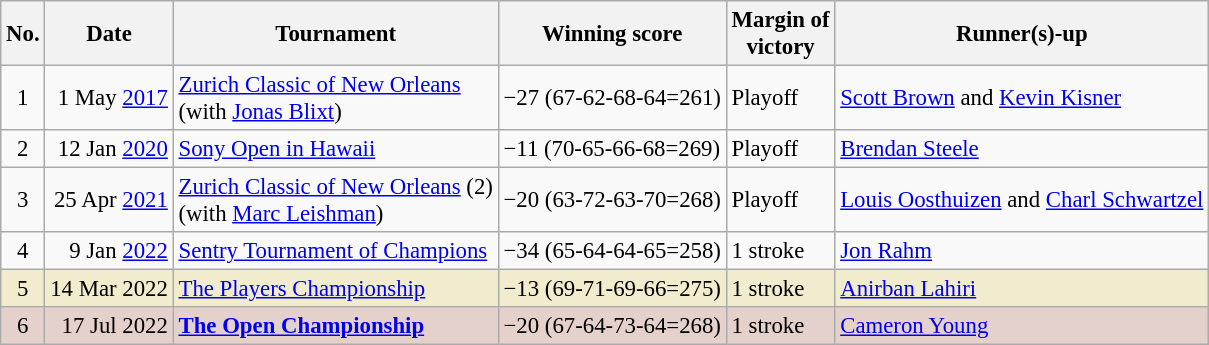<table class="wikitable" style="font-size:95%;">
<tr>
<th>No.</th>
<th>Date</th>
<th>Tournament</th>
<th>Winning score</th>
<th>Margin of<br>victory</th>
<th>Runner(s)-up</th>
</tr>
<tr>
<td align=center>1</td>
<td align=right>1 May <a href='#'>2017</a></td>
<td><a href='#'>Zurich Classic of New Orleans</a><br>(with  <a href='#'>Jonas Blixt</a>)</td>
<td>−27 (67-62-68-64=261)</td>
<td>Playoff</td>
<td> <a href='#'>Scott Brown</a> and  <a href='#'>Kevin Kisner</a></td>
</tr>
<tr>
<td align=center>2</td>
<td align=right>12 Jan <a href='#'>2020</a></td>
<td><a href='#'>Sony Open in Hawaii</a></td>
<td>−11 (70-65-66-68=269)</td>
<td>Playoff</td>
<td> <a href='#'>Brendan Steele</a></td>
</tr>
<tr>
<td align=center>3</td>
<td align=right>25 Apr <a href='#'>2021</a></td>
<td><a href='#'>Zurich Classic of New Orleans</a> (2)<br>(with  <a href='#'>Marc Leishman</a>)</td>
<td>−20 (63-72-63-70=268)</td>
<td>Playoff</td>
<td> <a href='#'>Louis Oosthuizen</a> and  <a href='#'>Charl Schwartzel</a></td>
</tr>
<tr>
<td align=center>4</td>
<td align=right>9 Jan <a href='#'>2022</a></td>
<td><a href='#'>Sentry Tournament of Champions</a></td>
<td>−34 (65-64-64-65=258)</td>
<td>1 stroke</td>
<td> <a href='#'>Jon Rahm</a></td>
</tr>
<tr style="background:#f2ecce;">
<td align=center>5</td>
<td align=right>14 Mar 2022</td>
<td><a href='#'>The Players Championship</a></td>
<td>−13 (69-71-69-66=275)</td>
<td>1 stroke</td>
<td> <a href='#'>Anirban Lahiri</a></td>
</tr>
<tr style="background:#e5d1cb;">
<td align=center>6</td>
<td align=right>17 Jul 2022</td>
<td><strong><a href='#'>The Open Championship</a></strong></td>
<td>−20 (67-64-73-64=268)</td>
<td>1 stroke</td>
<td> <a href='#'>Cameron Young</a></td>
</tr>
</table>
